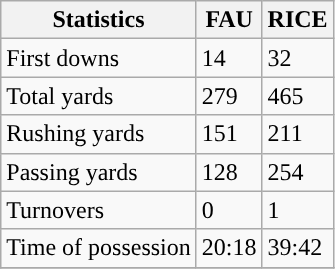<table class="wikitable" style="float: left;">
<tr>
<th>Statistics</th>
<th>FAU</th>
<th>RICE</th>
</tr>
<tr>
<td>First downs</td>
<td>14</td>
<td>32</td>
</tr>
<tr>
<td>Total yards</td>
<td>279</td>
<td>465</td>
</tr>
<tr>
<td>Rushing yards</td>
<td>151</td>
<td>211</td>
</tr>
<tr>
<td>Passing yards</td>
<td>128</td>
<td>254</td>
</tr>
<tr>
<td>Turnovers</td>
<td>0</td>
<td>1</td>
</tr>
<tr>
<td>Time of possession</td>
<td>20:18</td>
<td>39:42</td>
</tr>
<tr>
</tr>
</table>
